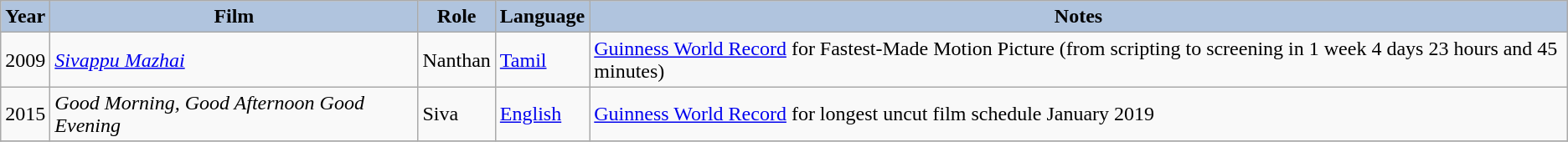<table class="wikitable">
<tr>
<th style="background:#B0C4DE;">Year</th>
<th style="background:#B0C4DE;">Film</th>
<th style="background:#B0C4DE;">Role</th>
<th style="background:#B0C4DE;">Language</th>
<th style="background:#B0C4DE;">Notes</th>
</tr>
<tr>
<td>2009</td>
<td><em><a href='#'>Sivappu Mazhai</a></em></td>
<td>Nanthan</td>
<td><a href='#'>Tamil</a></td>
<td><a href='#'>Guinness World Record</a> for Fastest-Made Motion Picture (from scripting to screening in 1 week 4 days 23 hours and 45 minutes)</td>
</tr>
<tr>
<td>2015</td>
<td><em>Good Morning, Good Afternoon Good Evening</em></td>
<td>Siva</td>
<td><a href='#'>English</a></td>
<td><a href='#'>Guinness World Record</a> for longest uncut film schedule January 2019</td>
</tr>
<tr>
</tr>
</table>
